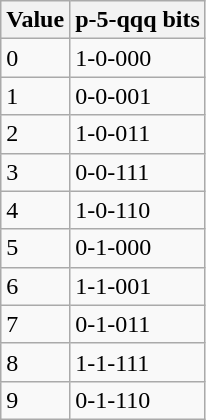<table class="wikitable">
<tr>
<th>Value</th>
<th>p-5-qqq bits</th>
</tr>
<tr>
<td>0</td>
<td>1-0-000</td>
</tr>
<tr>
<td>1</td>
<td>0-0-001</td>
</tr>
<tr>
<td>2</td>
<td>1-0-011</td>
</tr>
<tr>
<td>3</td>
<td>0-0-111</td>
</tr>
<tr>
<td>4</td>
<td>1-0-110</td>
</tr>
<tr>
<td>5</td>
<td>0-1-000</td>
</tr>
<tr>
<td>6</td>
<td>1-1-001</td>
</tr>
<tr>
<td>7</td>
<td>0-1-011</td>
</tr>
<tr>
<td>8</td>
<td>1-1-111</td>
</tr>
<tr>
<td>9</td>
<td>0-1-110</td>
</tr>
</table>
